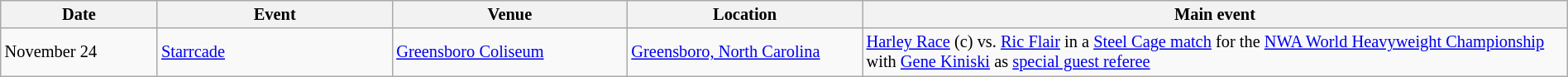<table class="sortable wikitable succession-box" style="font-size:85%; width: 100%">
<tr>
<th width=10%>Date</th>
<th width=15%>Event</th>
<th width=15%>Venue</th>
<th width=15%>Location</th>
<th width=45%>Main event</th>
</tr>
<tr>
<td>November 24</td>
<td><a href='#'>Starrcade</a></td>
<td><a href='#'>Greensboro Coliseum</a></td>
<td><a href='#'>Greensboro, North Carolina</a></td>
<td><a href='#'>Harley Race</a> (c) vs. <a href='#'>Ric Flair</a> in a <a href='#'>Steel Cage match</a> for the <a href='#'>NWA World Heavyweight Championship</a> with <a href='#'>Gene Kiniski</a> as <a href='#'>special guest referee</a></td>
</tr>
</table>
